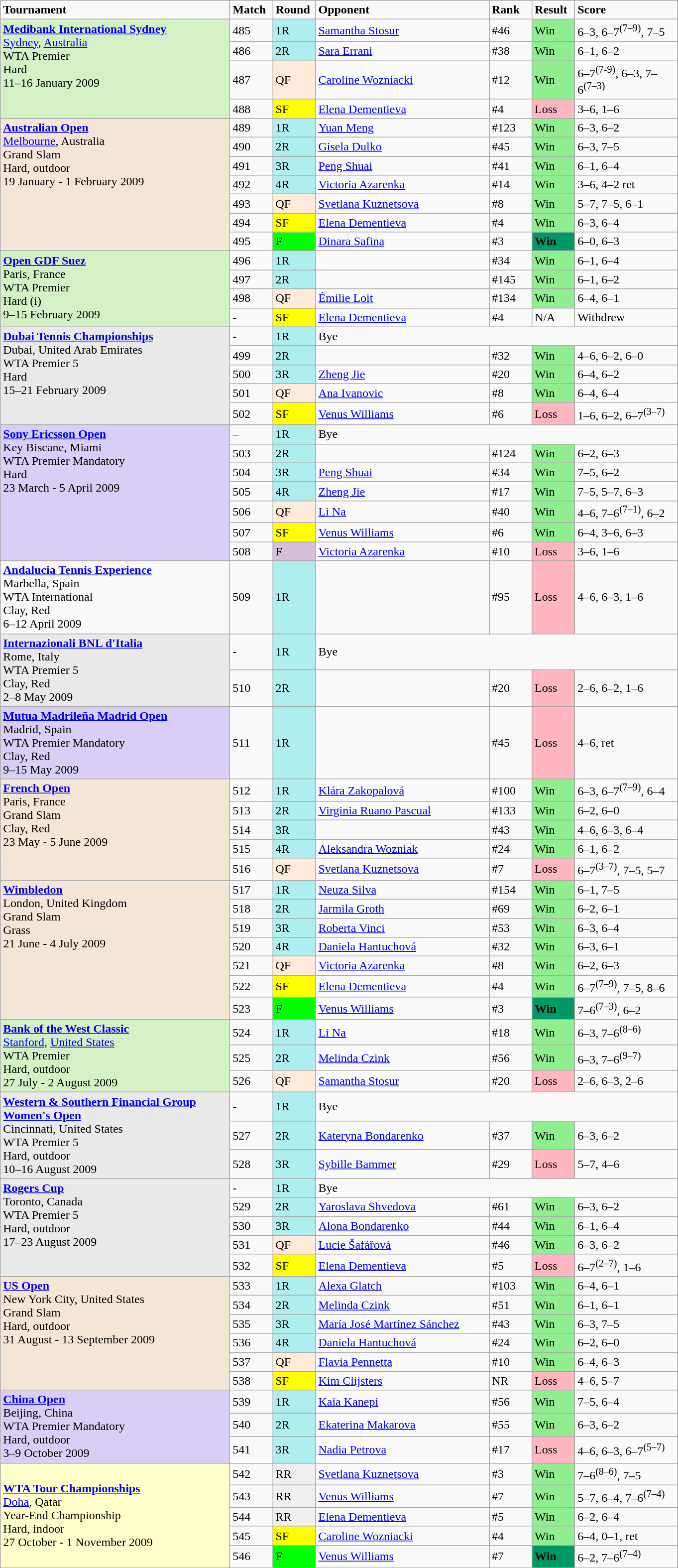<table class="wikitable">
<tr style="font-weight:bold">
<td style="width:300px;">Tournament</td>
<td style="width:50px;">Match</td>
<td style="width:50px;">Round</td>
<td style="width:225px;">Opponent</td>
<td style="width:50px;">Rank</td>
<td style="width:50px;">Result</td>
<td style="width:130px;">Score</td>
</tr>
<tr>
<td rowspan="4" style="background:#d4f1c5; text-align:left; vertical-align:top;"><strong><a href='#'>Medibank International Sydney</a></strong><br> <a href='#'>Sydney</a>, <a href='#'>Australia</a><br>WTA Premier<br>Hard<br>11–16 January 2009</td>
<td>485</td>
<td style="background:#afeeee;">1R</td>
<td> <a href='#'>Samantha Stosur</a></td>
<td>#46</td>
<td bgcolor=lightgreen>Win</td>
<td>6–3, 6–7<sup>(7–9)</sup>, 7–5</td>
</tr>
<tr>
<td>486</td>
<td style="background:#afeeee;">2R</td>
<td> <a href='#'>Sara Errani</a></td>
<td>#38</td>
<td bgcolor=lightgreen>Win</td>
<td>6–1, 6–2</td>
</tr>
<tr>
<td>487</td>
<td style="background:#ffebdc;">QF</td>
<td> <a href='#'>Caroline Wozniacki</a></td>
<td>#12</td>
<td bgcolor=lightgreen>Win</td>
<td>6–7<sup>(7-9)</sup>, 6–3, 7–6<sup>(7–3)</sup></td>
</tr>
<tr>
<td>488</td>
<td style="background:yellow;">SF</td>
<td> <a href='#'>Elena Dementieva</a></td>
<td>#4</td>
<td bgcolor=lightpink>Loss</td>
<td>3–6, 1–6</td>
</tr>
<tr>
<td rowspan="7" style="background:#f3e6d7; text-align:left; vertical-align:top;"><strong><a href='#'>Australian Open</a></strong><br> <a href='#'>Melbourne</a>, Australia<br>Grand Slam<br>Hard, outdoor<br>19 January - 1 February 2009</td>
<td>489</td>
<td style="background:#afeeee;">1R</td>
<td> <a href='#'>Yuan Meng</a></td>
<td>#123</td>
<td bgcolor=lightgreen>Win</td>
<td>6–3, 6–2</td>
</tr>
<tr>
<td>490</td>
<td style="background:#afeeee;">2R</td>
<td> <a href='#'>Gisela Dulko</a></td>
<td>#45</td>
<td bgcolor=lightgreen>Win</td>
<td>6–3, 7–5</td>
</tr>
<tr>
<td>491</td>
<td style="background:#afeeee;">3R</td>
<td> <a href='#'>Peng Shuai</a></td>
<td>#41</td>
<td bgcolor=lightgreen>Win</td>
<td>6–1, 6–4</td>
</tr>
<tr>
<td>492</td>
<td style="background:#afeeee;">4R</td>
<td> <a href='#'>Victoria Azarenka</a></td>
<td>#14</td>
<td bgcolor=lightgreen>Win</td>
<td>3–6, 4–2 ret</td>
</tr>
<tr>
<td>493</td>
<td style="background:#ffebdc;">QF</td>
<td> <a href='#'>Svetlana Kuznetsova</a></td>
<td>#8</td>
<td bgcolor=lightgreen>Win</td>
<td>5–7, 7–5, 6–1</td>
</tr>
<tr>
<td>494</td>
<td style="background:yellow;">SF</td>
<td> <a href='#'>Elena Dementieva</a></td>
<td>#4</td>
<td bgcolor=lightgreen>Win</td>
<td>6–3, 6–4</td>
</tr>
<tr>
<td>495</td>
<td style="background:lime;">F</td>
<td> <a href='#'>Dinara Safina</a></td>
<td>#3</td>
<td bgcolor=#009966><strong>Win</strong></td>
<td>6–0, 6–3</td>
</tr>
<tr>
<td rowspan="4"  style="background:#d4f1c5; text-align:left; vertical-align:top;"><strong><a href='#'>Open GDF Suez</a></strong> <br> Paris, France <br> WTA Premier <br> Hard (i) <br> 9–15 February 2009</td>
<td>496</td>
<td style="background:#afeeee;">1R</td>
<td></td>
<td>#34</td>
<td bgcolor=lightgreen>Win</td>
<td>6–1, 6–4</td>
</tr>
<tr>
<td>497</td>
<td style="background:#afeeee;">2R</td>
<td></td>
<td>#145</td>
<td bgcolor=lightgreen>Win</td>
<td>6–1, 6–2</td>
</tr>
<tr>
<td>498</td>
<td style="background:#ffebdc;">QF</td>
<td> <a href='#'>Émilie Loit</a></td>
<td>#134</td>
<td bgcolor=lightgreen>Win</td>
<td>6–4, 6–1</td>
</tr>
<tr>
<td>-</td>
<td style="background:yellow;">SF</td>
<td> <a href='#'>Elena Dementieva</a></td>
<td>#4</td>
<td>N/A</td>
<td>Withdrew</td>
</tr>
<tr>
<td rowspan="5"  style="background:#e9e9e9; text-align:left; vertical-align:top;"><strong><a href='#'>Dubai Tennis Championships</a></strong> <br> Dubai, United Arab Emirates <br> WTA Premier 5 <br> Hard <br> 15–21 February 2009</td>
<td>-</td>
<td style="background:#afeeee;">1R</td>
<td colspan=4>Bye</td>
</tr>
<tr>
<td>499</td>
<td style="background:#afeeee;">2R</td>
<td></td>
<td>#32</td>
<td bgcolor=lightgreen>Win</td>
<td>4–6, 6–2, 6–0</td>
</tr>
<tr>
<td>500</td>
<td style="background:#afeeee;">3R</td>
<td> <a href='#'>Zheng Jie</a></td>
<td>#20</td>
<td bgcolor=lightgreen>Win</td>
<td>6–4, 6–2</td>
</tr>
<tr>
<td>501</td>
<td style="background:#ffebdc;">QF</td>
<td> <a href='#'>Ana Ivanovic</a></td>
<td>#8</td>
<td bgcolor=lightgreen>Win</td>
<td>6–4, 6–4</td>
</tr>
<tr>
<td>502</td>
<td style="background:yellow;">SF</td>
<td> <a href='#'>Venus Williams</a></td>
<td>#6</td>
<td bgcolor=lightpink>Loss</td>
<td>1–6, 6–2, 6–7<sup>(3–7)</sup></td>
</tr>
<tr>
<td rowspan="7"  style="background:#d8cef6; text-align:left; vertical-align:top;"><strong><a href='#'>Sony Ericsson Open</a></strong> <br> Key Biscane, Miami <br> WTA Premier Mandatory <br> Hard <br> 23 March - 5 April 2009</td>
<td>–</td>
<td style="background:#afeeee;">1R</td>
<td colspan=4>Bye</td>
</tr>
<tr>
<td>503</td>
<td style="background:#afeeee;">2R</td>
<td></td>
<td>#124</td>
<td bgcolor=lightgreen>Win</td>
<td>6–2, 6–3</td>
</tr>
<tr>
<td>504</td>
<td style="background:#afeeee;">3R</td>
<td> <a href='#'>Peng Shuai</a></td>
<td>#34</td>
<td bgcolor=lightgreen>Win</td>
<td>7–5, 6–2</td>
</tr>
<tr>
<td>505</td>
<td style="background:#afeeee;">4R</td>
<td> <a href='#'>Zheng Jie</a></td>
<td>#17</td>
<td bgcolor=lightgreen>Win</td>
<td>7–5, 5–7, 6–3</td>
</tr>
<tr>
<td>506</td>
<td style="background:#ffebdc;">QF</td>
<td> <a href='#'>Li Na</a></td>
<td>#40</td>
<td bgcolor=lightgreen>Win</td>
<td>4–6, 7–6<sup>(7–1)</sup>, 6–2</td>
</tr>
<tr>
<td>507</td>
<td style="background:yellow;">SF</td>
<td> <a href='#'>Venus Williams</a></td>
<td>#6</td>
<td bgcolor=lightgreen>Win</td>
<td>6–4, 3–6, 6–3</td>
</tr>
<tr>
<td>508</td>
<td style="background:thistle;">F</td>
<td> <a href='#'>Victoria Azarenka</a></td>
<td>#10</td>
<td bgcolor=lightpink>Loss</td>
<td>3–6, 1–6</td>
</tr>
<tr>
<td rowspan="1"  text-align:left; vertical-align:top;"><strong><a href='#'>Andalucia Tennis Experience</a></strong> <br> Marbella, Spain <br> WTA International <br> Clay, Red <br> 6–12 April 2009</td>
<td>509</td>
<td style="background:#afeeee;">1R</td>
<td></td>
<td>#95</td>
<td bgcolor=lightpink>Loss</td>
<td>4–6, 6–3, 1–6</td>
</tr>
<tr>
<td rowspan="2"  style="background:#e9e9e9; text-align:left; vertical-align:top;"><strong><a href='#'>Internazionali BNL d'Italia</a></strong> <br> Rome, Italy <br> WTA Premier 5 <br> Clay, Red <br> 2–8 May 2009</td>
<td>-</td>
<td style="background:#afeeee;">1R</td>
<td colspan=4>Bye</td>
</tr>
<tr>
<td>510</td>
<td style="background:#afeeee;">2R</td>
<td></td>
<td>#20</td>
<td bgcolor=lightpink>Loss</td>
<td>2–6, 6–2, 1–6</td>
</tr>
<tr>
<td rowspan="1"  style="background:#d8cef6; text-align:left; vertical-align:top;"><strong><a href='#'>Mutua Madrileña Madrid Open</a></strong> <br> Madrid, Spain <br> WTA Premier Mandatory <br> Clay, Red <br> 9–15 May 2009</td>
<td>511</td>
<td style="background:#afeeee;">1R</td>
<td></td>
<td>#45</td>
<td bgcolor=lightpink>Loss</td>
<td>4–6, ret</td>
</tr>
<tr>
<td rowspan="5"  style="background:#f3e6d7; text-align:left; vertical-align:top;"><strong><a href='#'>French Open</a></strong><br> Paris, France <br>Grand Slam <br> Clay, Red <br> 23 May - 5 June 2009</td>
<td>512</td>
<td style="background:#afeeee;">1R</td>
<td> <a href='#'>Klára Zakopalová</a></td>
<td>#100</td>
<td bgcolor=lightgreen>Win</td>
<td>6–3, 6–7<sup>(7–9)</sup>, 6–4</td>
</tr>
<tr>
<td>513</td>
<td style="background:#afeeee;">2R</td>
<td> <a href='#'>Virginia Ruano Pascual</a></td>
<td>#133</td>
<td bgcolor=lightgreen>Win</td>
<td>6–2, 6–0</td>
</tr>
<tr>
<td>514</td>
<td style="background:#afeeee;">3R</td>
<td></td>
<td>#43</td>
<td bgcolor=lightgreen>Win</td>
<td>4–6, 6–3, 6–4</td>
</tr>
<tr>
<td>515</td>
<td style="background:#afeeee;">4R</td>
<td> <a href='#'>Aleksandra Wozniak</a></td>
<td>#24</td>
<td bgcolor=lightgreen>Win</td>
<td>6–1, 6–2</td>
</tr>
<tr>
<td>516</td>
<td style="background:#ffebdc;">QF</td>
<td> <a href='#'>Svetlana Kuznetsova</a></td>
<td>#7</td>
<td bgcolor=lightpink>Loss</td>
<td>6–7<sup>(3–7)</sup>, 7–5, 5–7</td>
</tr>
<tr>
<td rowspan="7"  style="background:#f3e6d7; text-align:left; vertical-align:top;"><strong><a href='#'>Wimbledon</a></strong><br> London, United Kingdom <br>Grand Slam <br> Grass <br> 21 June - 4 July 2009</td>
<td>517</td>
<td style="background:#afeeee;">1R</td>
<td> <a href='#'>Neuza Silva</a></td>
<td>#154</td>
<td bgcolor=lightgreen>Win</td>
<td>6–1, 7–5</td>
</tr>
<tr>
<td>518</td>
<td style="background:#afeeee;">2R</td>
<td> <a href='#'>Jarmila Groth</a></td>
<td>#69</td>
<td bgcolor=lightgreen>Win</td>
<td>6–2, 6–1</td>
</tr>
<tr>
<td>519</td>
<td style="background:#afeeee;">3R</td>
<td> <a href='#'>Roberta Vinci</a></td>
<td>#53</td>
<td bgcolor=lightgreen>Win</td>
<td>6–3, 6–4</td>
</tr>
<tr>
<td>520</td>
<td style="background:#afeeee;">4R</td>
<td> <a href='#'>Daniela Hantuchová</a></td>
<td>#32</td>
<td bgcolor=lightgreen>Win</td>
<td>6–3, 6–1</td>
</tr>
<tr>
<td>521</td>
<td style="background:#ffebdc;">QF</td>
<td> <a href='#'>Victoria Azarenka</a></td>
<td>#8</td>
<td bgcolor=lightgreen>Win</td>
<td>6–2, 6–3</td>
</tr>
<tr>
<td>522</td>
<td style="background:yellow;">SF</td>
<td> <a href='#'>Elena Dementieva</a></td>
<td>#4</td>
<td bgcolor=lightgreen>Win</td>
<td>6–7<sup>(7–9)</sup>, 7–5, 8–6</td>
</tr>
<tr>
<td>523</td>
<td style="background:lime;">F</td>
<td> <a href='#'>Venus Williams</a></td>
<td>#3</td>
<td bgcolor=#009966><strong>Win</strong></td>
<td>7–6<sup>(7–3)</sup>, 6–2</td>
</tr>
<tr>
<td rowspan="3" style="background:#d4f1c5; text-align:left; vertical-align:top;"><strong><a href='#'>Bank of the West Classic</a></strong><br> <a href='#'>Stanford</a>, <a href='#'>United States</a><br>WTA Premier<br>Hard, outdoor<br>27 July - 2 August 2009</td>
<td>524</td>
<td style="background:#afeeee;">1R</td>
<td> <a href='#'>Li Na</a></td>
<td>#18</td>
<td bgcolor=lightgreen>Win</td>
<td>6–3, 7–6<sup>(8–6)</sup></td>
</tr>
<tr>
<td>525</td>
<td style="background:#afeeee;">2R</td>
<td> <a href='#'>Melinda Czink</a></td>
<td>#56</td>
<td bgcolor=lightgreen>Win</td>
<td>6–3, 7–6<sup>(9–7)</sup></td>
</tr>
<tr>
<td>526</td>
<td style="background:#ffebdc;">QF</td>
<td> <a href='#'>Samantha Stosur</a></td>
<td>#20</td>
<td bgcolor=lightpink>Loss</td>
<td>2–6, 6–3, 2–6</td>
</tr>
<tr>
<td rowspan="3"  style="background:#e9e9e9; text-align:left; vertical-align:top;"><strong><a href='#'>Western & Southern Financial Group Women's Open</a></strong> <br> Cincinnati, United States <br> WTA Premier 5 <br> Hard, outdoor <br> 10–16 August 2009</td>
<td>-</td>
<td style="background:#afeeee;">1R</td>
<td colspan=4>Bye</td>
</tr>
<tr>
<td>527</td>
<td style="background:#afeeee;">2R</td>
<td> <a href='#'>Kateryna Bondarenko</a></td>
<td>#37</td>
<td bgcolor=lightgreen>Win</td>
<td>6–3, 6–2</td>
</tr>
<tr>
<td>528</td>
<td style="background:#afeeee;">3R</td>
<td> <a href='#'>Sybille Bammer</a></td>
<td>#29</td>
<td bgcolor=lightpink>Loss</td>
<td>5–7, 4–6</td>
</tr>
<tr>
<td rowspan="5"  style="background:#e9e9e9; text-align:left; vertical-align:top;"><strong><a href='#'>Rogers Cup</a></strong> <br> Toronto, Canada <br> WTA Premier 5 <br> Hard, outdoor <br> 17–23 August 2009</td>
<td>-</td>
<td style="background:#afeeee;">1R</td>
<td colspan=4>Bye</td>
</tr>
<tr>
<td>529</td>
<td style="background:#afeeee;">2R</td>
<td> <a href='#'>Yaroslava Shvedova</a></td>
<td>#61</td>
<td bgcolor=lightgreen>Win</td>
<td>6–3, 6–2</td>
</tr>
<tr>
<td>530</td>
<td style="background:#afeeee;">3R</td>
<td> <a href='#'>Alona Bondarenko</a></td>
<td>#44</td>
<td bgcolor=lightgreen>Win</td>
<td>6–1, 6–4</td>
</tr>
<tr>
<td>531</td>
<td style="background:#ffebdc;">QF</td>
<td> <a href='#'>Lucie Šafářová</a></td>
<td>#46</td>
<td bgcolor=lightgreen>Win</td>
<td>6–3, 6–2</td>
</tr>
<tr>
<td>532</td>
<td style="background:yellow;">SF</td>
<td> <a href='#'>Elena Dementieva</a></td>
<td>#5</td>
<td bgcolor=lightpink>Loss</td>
<td>6–7<sup>(2–7)</sup>, 1–6</td>
</tr>
<tr>
<td rowspan="6"  style="background:#f3e6d7; text-align:left; vertical-align:top;"><strong><a href='#'>US Open</a></strong><br> New York City, United States <br>Grand Slam <br> Hard, outdoor <br> 31 August - 13 September 2009</td>
<td>533</td>
<td style="background:#afeeee;">1R</td>
<td> <a href='#'>Alexa Glatch</a></td>
<td>#103</td>
<td bgcolor=lightgreen>Win</td>
<td>6–4, 6–1</td>
</tr>
<tr>
<td>534</td>
<td style="background:#afeeee;">2R</td>
<td> <a href='#'>Melinda Czink</a></td>
<td>#51</td>
<td bgcolor=lightgreen>Win</td>
<td>6–1, 6–1</td>
</tr>
<tr>
<td>535</td>
<td style="background:#afeeee;">3R</td>
<td> <a href='#'>María José Martínez Sánchez</a></td>
<td>#43</td>
<td bgcolor=lightgreen>Win</td>
<td>6–3, 7–5</td>
</tr>
<tr>
<td>536</td>
<td style="background:#afeeee;">4R</td>
<td> <a href='#'>Daniela Hantuchová</a></td>
<td>#24</td>
<td bgcolor=lightgreen>Win</td>
<td>6–2, 6–0</td>
</tr>
<tr>
<td>537</td>
<td style="background:#ffebdc;">QF</td>
<td> <a href='#'>Flavia Pennetta</a></td>
<td>#10</td>
<td bgcolor=lightgreen>Win</td>
<td>6–4, 6–3</td>
</tr>
<tr>
<td>538</td>
<td style="background:yellow;">SF</td>
<td> <a href='#'>Kim Clijsters</a></td>
<td>NR</td>
<td bgcolor=lightpink>Loss</td>
<td>4–6, 5–7</td>
</tr>
<tr>
<td rowspan="3"  style="background:#d8cef6; text-align:left; vertical-align:top;"><strong><a href='#'>China Open</a></strong> <br> Beijing, China <br> WTA Premier Mandatory <br> Hard, outdoor <br> 3–9 October 2009</td>
<td>539</td>
<td style="background:#afeeee;">1R</td>
<td> <a href='#'>Kaia Kanepi</a></td>
<td>#56</td>
<td bgcolor=lightgreen>Win</td>
<td>7–5, 6–4</td>
</tr>
<tr>
<td>540</td>
<td style="background:#afeeee;">2R</td>
<td> <a href='#'>Ekaterina Makarova</a></td>
<td>#55</td>
<td bgcolor=lightgreen>Win</td>
<td>6–3, 6–2</td>
</tr>
<tr>
<td>541</td>
<td style="background:#afeeee;">3R</td>
<td> <a href='#'>Nadia Petrova</a></td>
<td>#17</td>
<td bgcolor=lightpink>Loss</td>
<td>4–6, 6–3, 6–7<sup>(5–7)</sup></td>
</tr>
<tr>
<td rowspan="5" style="background:#ffffcc;" text-align:left; vertical-align:top;"><strong><a href='#'>WTA Tour Championships</a></strong><br> <a href='#'>Doha</a>, Qatar<br>Year-End Championship<br>Hard, indoor<br>27 October - 1 November 2009</td>
<td>542</td>
<td style="background:#EFEFEF;">RR</td>
<td> <a href='#'>Svetlana Kuznetsova</a></td>
<td>#3</td>
<td bgcolor=lightgreen>Win</td>
<td>7–6<sup>(8–6)</sup>, 7–5</td>
</tr>
<tr>
<td>543</td>
<td style="background:#EFEFEF;">RR</td>
<td> <a href='#'>Venus Williams</a></td>
<td>#7</td>
<td bgcolor=lightgreen>Win</td>
<td>5–7, 6–4, 7–6<sup>(7–4)</sup></td>
</tr>
<tr>
<td>544</td>
<td style="background:#EFEFEF;">RR</td>
<td> <a href='#'>Elena Dementieva</a></td>
<td>#5</td>
<td bgcolor=lightgreen>Win</td>
<td>6–2, 6–4</td>
</tr>
<tr>
<td>545</td>
<td style="background:yellow;">SF</td>
<td> <a href='#'>Caroline Wozniacki</a></td>
<td>#4</td>
<td bgcolor=lightgreen>Win</td>
<td>6–4, 0–1, ret</td>
</tr>
<tr>
<td>546</td>
<td style="background:lime;">F</td>
<td> <a href='#'>Venus Williams</a></td>
<td>#7</td>
<td bgcolor=#009966><strong>Win</strong></td>
<td>6–2, 7–6<sup>(7–4)</sup></td>
</tr>
</table>
